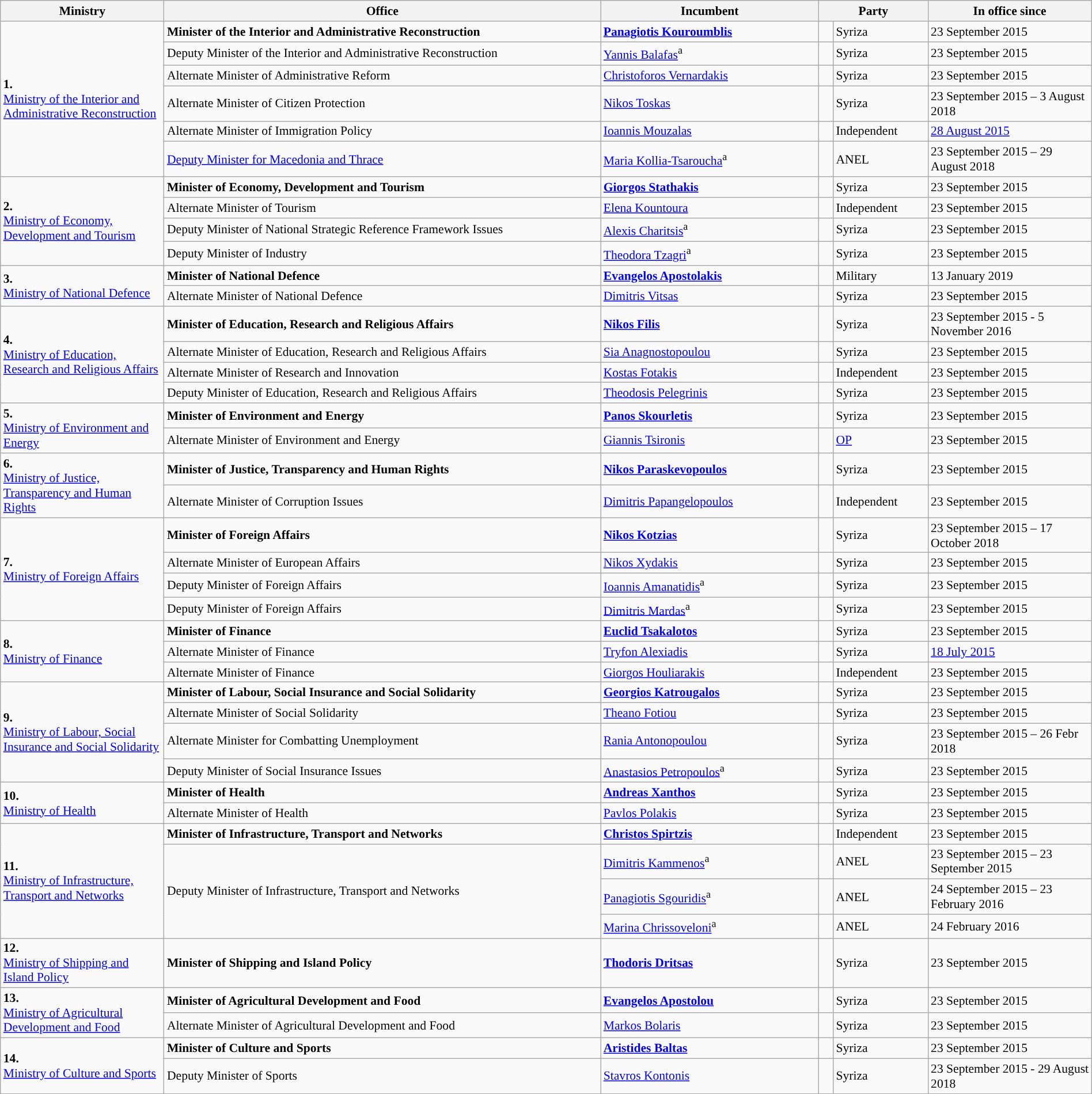<table class="wikitable" style="width: 100%; font-size: 90%;">
<tr>
<th width="15%">Ministry</th>
<th width="40%">Office</th>
<th width="20%">Incumbent</th>
<th width="10%" colspan="2">Party</th>
<th width="15%">In office since</th>
</tr>
<tr>
<td rowspan=6><strong>1.</strong><br><a href='#'>Ministry of the Interior and Administrative Reconstruction</a></td>
<td><strong>Minister of the Interior and Administrative Reconstruction</strong></td>
<td><strong><a href='#'>Panagiotis Kouroumblis</a></strong></td>
<td width="5" style="background-color: "></td>
<td>Syriza</td>
<td>23 September 2015</td>
</tr>
<tr>
<td>Deputy Minister of the Interior and Administrative Reconstruction</td>
<td><a href='#'>Yannis Balafas</a><sup>a</sup></td>
<td width="5" style="background-color: "></td>
<td>Syriza</td>
<td>23 September 2015</td>
</tr>
<tr>
<td>Alternate Minister of Administrative Reform</td>
<td><a href='#'>Christoforos Vernardakis</a></td>
<td width="5" style="background-color: "></td>
<td>Syriza</td>
<td>23 September 2015</td>
</tr>
<tr>
<td>Alternate Minister of Citizen Protection</td>
<td><a href='#'>Nikos Toskas</a></td>
<td width="5" style="background-color: "></td>
<td>Syriza</td>
<td>23 September 2015 – 3 August 2018</td>
</tr>
<tr>
<td>Alternate Minister of Immigration Policy</td>
<td><a href='#'>Ioannis Mouzalas</a></td>
<td width="5" style="background-color: "></td>
<td>Independent</td>
<td><a href='#'>28 August 2015</a></td>
</tr>
<tr>
<td><a href='#'>Deputy Minister for Macedonia and Thrace</a></td>
<td><a href='#'>Maria Kollia-Tsaroucha</a><sup>a</sup></td>
<td width="5" style="background-color: "></td>
<td>ANEL</td>
<td>23 September 2015 – 29 August 2018</td>
</tr>
<tr>
<td rowspan=4><strong>2.</strong><br><a href='#'>Ministry of Economy, Development and Tourism</a></td>
<td><strong>Minister of Economy, Development and Tourism</strong></td>
<td><strong><a href='#'>Giorgos Stathakis</a></strong></td>
<td width="5" style="background-color: "></td>
<td>Syriza</td>
<td>23 September 2015</td>
</tr>
<tr>
<td>Alternate Minister of Tourism</td>
<td><a href='#'>Elena Kountoura</a></td>
<td width="5" style="background-color: "></td>
<td>Independent</td>
<td>23 September 2015</td>
</tr>
<tr>
<td>Deputy Minister of National Strategic Reference Framework Issues</td>
<td><a href='#'>Alexis Charitsis</a><sup>a</sup></td>
<td width="5" style="background-color: "></td>
<td>Syriza</td>
<td>23 September 2015</td>
</tr>
<tr>
<td>Deputy Minister of Industry</td>
<td><a href='#'>Theodora Tzagri</a><sup>a</sup></td>
<td width="5" style="background-color: "></td>
<td>Syriza</td>
<td>23 September 2015</td>
</tr>
<tr>
<td rowspan=2><strong>3.</strong><br><a href='#'>Ministry of National Defence</a></td>
<td><strong>Minister of National Defence</strong></td>
<td><strong><a href='#'>Evangelos Apostolakis</a></strong></td>
<td width="5" style="background-color: "></td>
<td>Military</td>
<td>13 January 2019</td>
</tr>
<tr>
<td>Alternate Minister of National Defence</td>
<td><a href='#'>Dimitris Vitsas</a></td>
<td width="5" style="background-color: "></td>
<td>Syriza</td>
<td>23 September 2015</td>
</tr>
<tr>
<td rowspan=4><strong>4.</strong><br><a href='#'>Ministry of Education, Research and Religious Affairs</a></td>
<td><strong>Minister of Education, Research and Religious Affairs</strong></td>
<td><strong><a href='#'>Nikos Filis</a></strong></td>
<td width="5" style="background-color: "></td>
<td>Syriza</td>
<td>23 September 2015 - 5 November 2016</td>
</tr>
<tr>
<td>Alternate Minister of Education, Research and Religious Affairs</td>
<td><a href='#'>Sia Anagnostopoulou</a></td>
<td width="5" style="background-color: "></td>
<td>Syriza</td>
<td>23 September 2015</td>
</tr>
<tr>
<td>Alternate Minister of Research and Innovation</td>
<td><a href='#'>Kostas Fotakis</a></td>
<td width="5" style="background-color: "></td>
<td>Independent</td>
<td>23 September 2015</td>
</tr>
<tr>
<td>Deputy Minister of Education, Research and Religious Affairs</td>
<td><a href='#'>Theodosis Pelegrinis</a></td>
<td width="5" style="background-color: "></td>
<td>Syriza</td>
<td>23 September 2015</td>
</tr>
<tr>
<td rowspan=2><strong>5.</strong><br><a href='#'>Ministry of Environment and Energy</a></td>
<td><strong>Minister of Environment and Energy</strong></td>
<td><strong><a href='#'>Panos Skourletis</a></strong></td>
<td width="5" style="background-color: "></td>
<td>Syriza</td>
<td>23 September 2015</td>
</tr>
<tr>
<td>Alternate Minister of Environment and Energy</td>
<td><a href='#'>Giannis Tsironis</a></td>
<td width="5" style="background-color: "></td>
<td><a href='#'>OP</a></td>
<td>23 September 2015</td>
</tr>
<tr>
<td rowspan=2><strong>6.</strong><br><a href='#'>Ministry of Justice, Transparency and Human Rights</a></td>
<td><strong>Minister of Justice, Transparency and Human Rights</strong></td>
<td><strong><a href='#'>Nikos Paraskevopoulos</a></strong></td>
<td width="5" style="background-color: "></td>
<td>Syriza</td>
<td>23 September 2015</td>
</tr>
<tr>
<td>Alternate Minister of Corruption Issues</td>
<td><a href='#'>Dimitris Papangelopoulos</a></td>
<td width="5" style="background-color: "></td>
<td>Independent</td>
<td>23 September 2015</td>
</tr>
<tr>
<td rowspan=4><strong>7.</strong><br><a href='#'>Ministry of Foreign Affairs</a></td>
<td><strong>Minister of Foreign Affairs</strong></td>
<td><strong><a href='#'>Nikos Kotzias</a></strong></td>
<td width="5" style="background-color: "></td>
<td>Syriza</td>
<td>23 September 2015 – 17 October 2018</td>
</tr>
<tr>
<td>Alternate Minister of European Affairs</td>
<td><a href='#'>Nikos Xydakis</a></td>
<td width="5" style="background-color: "></td>
<td>Syriza</td>
<td>23 September 2015</td>
</tr>
<tr 5 November 2016>
<td>Deputy Minister of Foreign Affairs</td>
<td><a href='#'>Ioannis Amanatidis</a><sup>a</sup></td>
<td width="5" style="background-color: "></td>
<td>Syriza</td>
<td>23 September 2015</td>
</tr>
<tr>
<td>Deputy Minister of Foreign Affairs</td>
<td><a href='#'>Dimitris Mardas</a><sup>a</sup></td>
<td width="5" style="background-color: "></td>
<td>Syriza</td>
<td>23 September 2015</td>
</tr>
<tr>
<td rowspan=3><strong>8.</strong><br><a href='#'>Ministry of Finance</a></td>
<td><strong>Minister of Finance</strong></td>
<td><strong><a href='#'>Euclid Tsakalotos</a></strong></td>
<td width="5" style="background-color: "></td>
<td>Syriza</td>
<td>23 September 2015</td>
</tr>
<tr>
<td>Alternate Minister of Finance</td>
<td><a href='#'>Tryfon Alexiadis</a></td>
<td width="5" style="background-color: "></td>
<td>Syriza</td>
<td><a href='#'>18 July 2015</a></td>
</tr>
<tr>
<td>Alternate Minister of Finance</td>
<td><a href='#'>Giorgos Houliarakis</a></td>
<td width="5" style="background-color: "></td>
<td>Independent</td>
<td>23 September 2015</td>
</tr>
<tr>
<td rowspan=4><strong>9.</strong><br><a href='#'>Ministry of Labour, Social Insurance and Social Solidarity</a></td>
<td><strong>Minister of Labour, Social Insurance and Social Solidarity</strong></td>
<td><strong><a href='#'>Georgios Katrougalos</a></strong></td>
<td width="5" style="background-color: "></td>
<td>Syriza</td>
<td>23 September 2015</td>
</tr>
<tr>
<td>Alternate Minister of Social Solidarity</td>
<td><a href='#'>Theano Fotiou</a></td>
<td width="5" style="background-color: "></td>
<td>Syriza</td>
<td>23 September 2015</td>
</tr>
<tr>
<td>Alternate Minister for Combatting Unemployment</td>
<td><a href='#'>Rania Antonopoulou</a></td>
<td width="5" style="background-color: "></td>
<td>Syriza</td>
<td>23 September 2015 – 26 Febr 2018</td>
</tr>
<tr>
<td>Deputy Minister of Social Insurance Issues</td>
<td><a href='#'>Anastasios Petropoulos</a><sup>a</sup></td>
<td width="5" style="background-color: "></td>
<td>Syriza</td>
<td>23 September 2015</td>
</tr>
<tr>
<td rowspan=2><strong>10.</strong><br><a href='#'>Ministry of Health</a></td>
<td><strong>Minister of Health</strong></td>
<td><strong><a href='#'>Andreas Xanthos</a></strong></td>
<td width="5" style="background-color: "></td>
<td>Syriza</td>
<td>23 September 2015</td>
</tr>
<tr>
<td>Alternate Minister of Health</td>
<td><a href='#'>Pavlos Polakis</a></td>
<td width="5" style="background-color: "></td>
<td>Syriza</td>
<td>23 September 2015</td>
</tr>
<tr>
<td rowspan=4><strong>11.</strong><br><a href='#'>Ministry of Infrastructure, Transport and Networks</a></td>
<td><strong>Minister of Infrastructure, Transport and Networks</strong></td>
<td><strong><a href='#'>Christos Spirtzis</a></strong></td>
<td width="5" style="background-color: "></td>
<td>Independent</td>
<td>23 September 2015</td>
</tr>
<tr>
<td rowspan=3>Deputy Minister of Infrastructure, Transport and Networks</td>
<td><a href='#'>Dimitris Kammenos</a><sup>a</sup></td>
<td width="5" style="background-color: "></td>
<td>ANEL</td>
<td>23 September 2015 – 23 September 2015</td>
</tr>
<tr>
<td><a href='#'>Panagiotis Sgouridis</a><sup>a</sup></td>
<td width="5" style="background-color: "></td>
<td>ANEL</td>
<td>24 September 2015 – 23 February 2016</td>
</tr>
<tr>
<td><a href='#'>Marina Chrissoveloni</a><sup>a</sup></td>
<td width="5" style="background-color: "></td>
<td>ANEL</td>
<td>24 February 2016</td>
</tr>
<tr>
<td><strong>12.</strong><br><a href='#'>Ministry of Shipping and Island Policy</a></td>
<td><strong>Minister of Shipping and Island Policy</strong></td>
<td><strong><a href='#'>Thodoris Dritsas</a></strong></td>
<td width="5" style="background-color: "></td>
<td>Syriza</td>
<td>23 September 2015</td>
</tr>
<tr>
<td rowspan=2><strong>13.</strong><br><a href='#'>Ministry of Agricultural Development and Food</a></td>
<td><strong>Minister of Agricultural Development and Food</strong></td>
<td><strong><a href='#'>Evangelos Apostolou</a></strong></td>
<td width="5" style="background-color: "></td>
<td>Syriza</td>
<td>23 September 2015</td>
</tr>
<tr>
<td>Alternate Minister of Agricultural Development and Food</td>
<td><a href='#'>Markos Bolaris</a></td>
<td width="5" style="background-color: "></td>
<td>Syriza</td>
<td>23 September 2015</td>
</tr>
<tr>
<td rowspan=2><strong>14.</strong><br><a href='#'>Ministry of Culture and Sports</a></td>
<td><strong>Minister of Culture and Sports</strong></td>
<td><strong><a href='#'>Aristides Baltas</a></strong></td>
<td width="5" style="background-color: "></td>
<td>Syriza</td>
<td>23 September 2015</td>
</tr>
<tr>
<td>Deputy Minister of Sports</td>
<td><a href='#'>Stavros Kontonis</a></td>
<td width="5" style="background-color: "></td>
<td>Syriza</td>
<td>23 September 2015 - 29 August 2018</td>
</tr>
</table>
